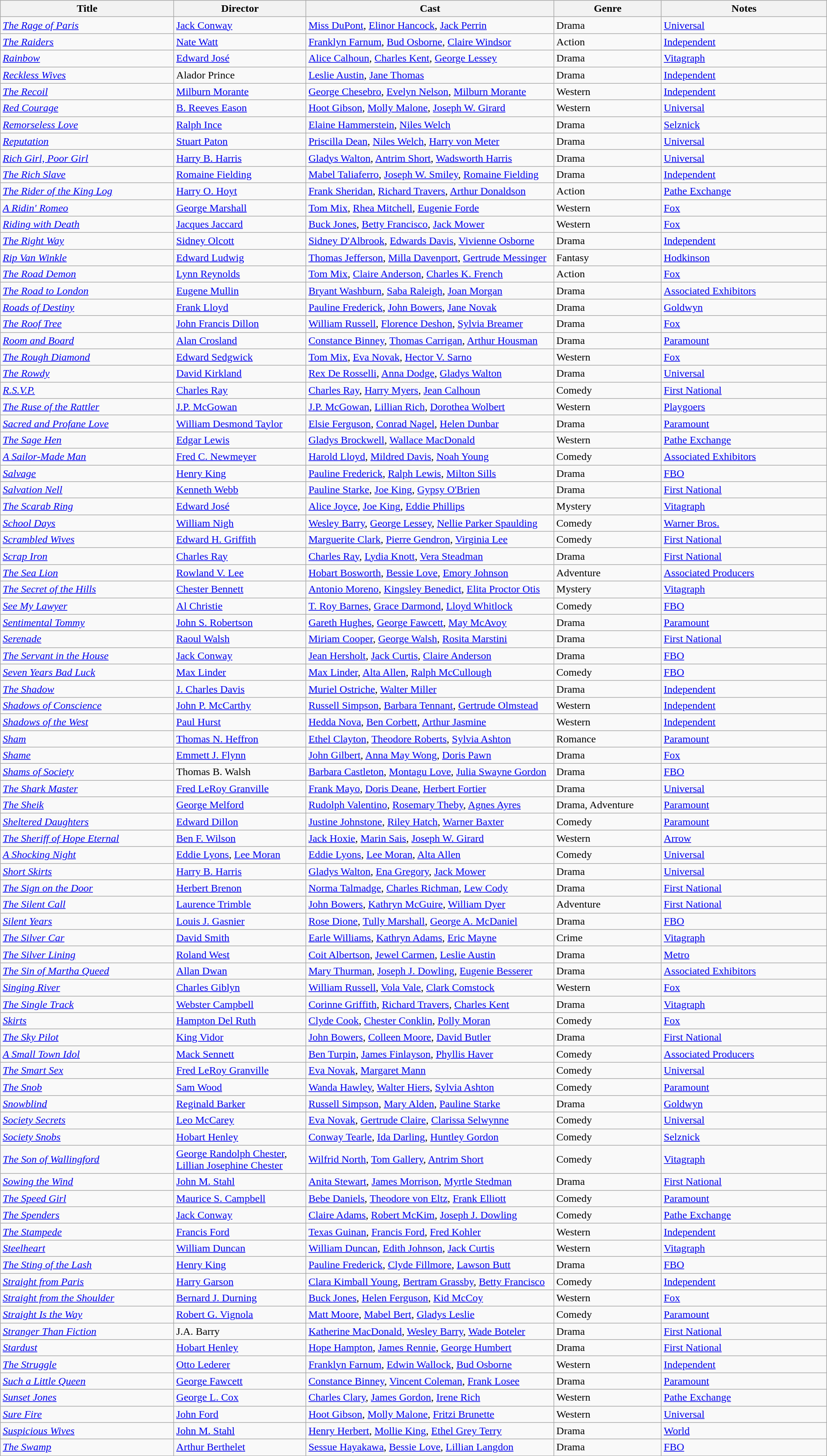<table class="wikitable" style="width:100%;">
<tr>
<th style="width:21%;">Title</th>
<th style="width:16%;">Director</th>
<th style="width:30%;">Cast</th>
<th style="width:13%;">Genre</th>
<th style="width:20%;">Notes</th>
</tr>
<tr>
<td><em><a href='#'>The Rage of Paris</a></em></td>
<td><a href='#'>Jack Conway</a></td>
<td><a href='#'>Miss DuPont</a>, <a href='#'>Elinor Hancock</a>, <a href='#'>Jack Perrin</a></td>
<td>Drama</td>
<td><a href='#'>Universal</a></td>
</tr>
<tr>
<td><em><a href='#'>The Raiders</a></em></td>
<td><a href='#'>Nate Watt</a></td>
<td><a href='#'>Franklyn Farnum</a>, <a href='#'>Bud Osborne</a>, <a href='#'>Claire Windsor</a></td>
<td>Action</td>
<td><a href='#'>Independent</a></td>
</tr>
<tr>
<td><em><a href='#'>Rainbow</a></em></td>
<td><a href='#'>Edward José</a></td>
<td><a href='#'>Alice Calhoun</a>, <a href='#'>Charles Kent</a>, <a href='#'>George Lessey</a></td>
<td>Drama</td>
<td><a href='#'>Vitagraph</a></td>
</tr>
<tr>
<td><em><a href='#'>Reckless Wives</a></em></td>
<td>Alador Prince</td>
<td><a href='#'>Leslie Austin</a>, <a href='#'>Jane Thomas</a></td>
<td>Drama</td>
<td><a href='#'>Independent</a></td>
</tr>
<tr>
<td><em><a href='#'>The Recoil</a></em></td>
<td><a href='#'>Milburn Morante</a></td>
<td><a href='#'>George Chesebro</a>, <a href='#'>Evelyn Nelson</a>, <a href='#'>Milburn Morante</a></td>
<td>Western</td>
<td><a href='#'>Independent</a></td>
</tr>
<tr>
<td><em><a href='#'>Red Courage</a></em></td>
<td><a href='#'>B. Reeves Eason</a></td>
<td><a href='#'>Hoot Gibson</a>, <a href='#'>Molly Malone</a>, <a href='#'>Joseph W. Girard</a></td>
<td>Western</td>
<td><a href='#'>Universal</a></td>
</tr>
<tr>
<td><em><a href='#'>Remorseless Love</a></em></td>
<td><a href='#'>Ralph Ince</a></td>
<td><a href='#'>Elaine Hammerstein</a>, <a href='#'>Niles Welch</a></td>
<td>Drama</td>
<td><a href='#'>Selznick</a></td>
</tr>
<tr>
<td><em><a href='#'>Reputation</a></em></td>
<td><a href='#'>Stuart Paton</a></td>
<td><a href='#'>Priscilla Dean</a>, <a href='#'>Niles Welch</a>, <a href='#'>Harry von Meter</a></td>
<td>Drama</td>
<td><a href='#'>Universal</a></td>
</tr>
<tr>
<td><em><a href='#'>Rich Girl, Poor Girl</a></em></td>
<td><a href='#'>Harry B. Harris</a></td>
<td><a href='#'>Gladys Walton</a>, <a href='#'>Antrim Short</a>, <a href='#'>Wadsworth Harris</a></td>
<td>Drama</td>
<td><a href='#'>Universal</a></td>
</tr>
<tr>
<td><em><a href='#'>The Rich Slave</a></em></td>
<td><a href='#'>Romaine Fielding</a></td>
<td><a href='#'>Mabel Taliaferro</a>, <a href='#'>Joseph W. Smiley</a>, <a href='#'>Romaine Fielding</a></td>
<td>Drama</td>
<td><a href='#'>Independent</a></td>
</tr>
<tr>
<td><em><a href='#'>The Rider of the King Log</a></em></td>
<td><a href='#'>Harry O. Hoyt</a></td>
<td><a href='#'>Frank Sheridan</a>, <a href='#'>Richard Travers</a>, <a href='#'>Arthur Donaldson</a></td>
<td>Action</td>
<td><a href='#'>Pathe Exchange</a></td>
</tr>
<tr>
<td><em><a href='#'>A Ridin' Romeo</a></em></td>
<td><a href='#'>George Marshall</a></td>
<td><a href='#'>Tom Mix</a>, <a href='#'>Rhea Mitchell</a>, <a href='#'>Eugenie Forde</a></td>
<td>Western</td>
<td><a href='#'>Fox</a></td>
</tr>
<tr>
<td><em><a href='#'>Riding with Death</a></em></td>
<td><a href='#'>Jacques Jaccard</a></td>
<td><a href='#'>Buck Jones</a>, <a href='#'>Betty Francisco</a>, <a href='#'>Jack Mower</a></td>
<td>Western</td>
<td><a href='#'>Fox</a></td>
</tr>
<tr>
<td><em><a href='#'>The Right Way</a></em></td>
<td><a href='#'>Sidney Olcott</a></td>
<td><a href='#'>Sidney D'Albrook</a>, <a href='#'>Edwards Davis</a>, <a href='#'>Vivienne Osborne</a></td>
<td>Drama</td>
<td><a href='#'>Independent</a></td>
</tr>
<tr>
<td><em><a href='#'>Rip Van Winkle</a></em></td>
<td><a href='#'>Edward Ludwig</a></td>
<td><a href='#'>Thomas Jefferson</a>, <a href='#'>Milla Davenport</a>, <a href='#'>Gertrude Messinger</a></td>
<td>Fantasy</td>
<td><a href='#'>Hodkinson</a></td>
</tr>
<tr>
<td><em><a href='#'>The Road Demon</a></em></td>
<td><a href='#'>Lynn Reynolds</a></td>
<td><a href='#'>Tom Mix</a>, <a href='#'>Claire Anderson</a>, <a href='#'>Charles K. French</a></td>
<td>Action</td>
<td><a href='#'>Fox</a></td>
</tr>
<tr>
<td><em><a href='#'>The Road to London</a></em></td>
<td><a href='#'>Eugene Mullin</a></td>
<td><a href='#'>Bryant Washburn</a>, <a href='#'>Saba Raleigh</a>, <a href='#'>Joan Morgan</a></td>
<td>Drama</td>
<td><a href='#'>Associated Exhibitors</a></td>
</tr>
<tr>
<td><em><a href='#'>Roads of Destiny</a></em></td>
<td><a href='#'>Frank Lloyd</a></td>
<td><a href='#'>Pauline Frederick</a>, <a href='#'>John Bowers</a>, <a href='#'>Jane Novak</a></td>
<td>Drama</td>
<td><a href='#'>Goldwyn</a></td>
</tr>
<tr>
<td><em><a href='#'>The Roof Tree</a></em></td>
<td><a href='#'>John Francis Dillon</a></td>
<td><a href='#'>William Russell</a>, <a href='#'>Florence Deshon</a>, <a href='#'>Sylvia Breamer</a></td>
<td>Drama</td>
<td><a href='#'>Fox</a></td>
</tr>
<tr>
<td><em><a href='#'>Room and Board</a></em></td>
<td><a href='#'>Alan Crosland</a></td>
<td><a href='#'>Constance Binney</a>, <a href='#'>Thomas Carrigan</a>, <a href='#'>Arthur Housman</a></td>
<td>Drama</td>
<td><a href='#'>Paramount</a></td>
</tr>
<tr>
<td><em><a href='#'>The Rough Diamond</a></em></td>
<td><a href='#'>Edward Sedgwick</a></td>
<td><a href='#'>Tom Mix</a>, <a href='#'>Eva Novak</a>, <a href='#'>Hector V. Sarno</a></td>
<td>Western</td>
<td><a href='#'>Fox</a></td>
</tr>
<tr>
<td><em><a href='#'>The Rowdy</a></em></td>
<td><a href='#'>David Kirkland</a></td>
<td><a href='#'>Rex De Rosselli</a>, <a href='#'>Anna Dodge</a>, <a href='#'>Gladys Walton</a></td>
<td>Drama</td>
<td><a href='#'>Universal</a></td>
</tr>
<tr>
<td><em><a href='#'>R.S.V.P.</a></em></td>
<td><a href='#'>Charles Ray</a></td>
<td><a href='#'>Charles Ray</a>, <a href='#'>Harry Myers</a>, <a href='#'>Jean Calhoun</a></td>
<td>Comedy</td>
<td><a href='#'>First National</a></td>
</tr>
<tr>
<td><em><a href='#'>The Ruse of the Rattler</a></em></td>
<td><a href='#'>J.P. McGowan</a></td>
<td><a href='#'>J.P. McGowan</a>, <a href='#'>Lillian Rich</a>, <a href='#'>Dorothea Wolbert</a></td>
<td>Western</td>
<td><a href='#'>Playgoers</a></td>
</tr>
<tr>
<td><em><a href='#'>Sacred and Profane Love</a></em></td>
<td><a href='#'>William Desmond Taylor</a></td>
<td><a href='#'>Elsie Ferguson</a>, <a href='#'>Conrad Nagel</a>, <a href='#'>Helen Dunbar</a></td>
<td>Drama</td>
<td><a href='#'>Paramount</a></td>
</tr>
<tr>
<td><em><a href='#'>The Sage Hen</a></em></td>
<td><a href='#'>Edgar Lewis</a></td>
<td><a href='#'>Gladys Brockwell</a>, <a href='#'>Wallace MacDonald</a></td>
<td>Western</td>
<td><a href='#'>Pathe Exchange</a></td>
</tr>
<tr>
<td><em><a href='#'>A Sailor-Made Man</a></em></td>
<td><a href='#'>Fred C. Newmeyer</a></td>
<td><a href='#'>Harold Lloyd</a>, <a href='#'>Mildred Davis</a>, <a href='#'>Noah Young</a></td>
<td>Comedy</td>
<td><a href='#'>Associated Exhibitors</a></td>
</tr>
<tr>
<td><em><a href='#'>Salvage</a></em></td>
<td><a href='#'>Henry King</a></td>
<td><a href='#'>Pauline Frederick</a>, <a href='#'>Ralph Lewis</a>, <a href='#'>Milton Sills</a></td>
<td>Drama</td>
<td><a href='#'>FBO</a></td>
</tr>
<tr>
<td><em><a href='#'>Salvation Nell</a></em></td>
<td><a href='#'>Kenneth Webb</a></td>
<td><a href='#'>Pauline Starke</a>, <a href='#'>Joe King</a>, <a href='#'>Gypsy O'Brien</a></td>
<td>Drama</td>
<td><a href='#'>First National</a></td>
</tr>
<tr>
<td><em><a href='#'>The Scarab Ring</a></em></td>
<td><a href='#'>Edward José</a></td>
<td><a href='#'>Alice Joyce</a>, <a href='#'>Joe King</a>, <a href='#'>Eddie Phillips</a></td>
<td>Mystery</td>
<td><a href='#'>Vitagraph</a></td>
</tr>
<tr>
<td><em><a href='#'>School Days</a></em></td>
<td><a href='#'>William Nigh</a></td>
<td><a href='#'>Wesley Barry</a>, <a href='#'>George Lessey</a>, <a href='#'>Nellie Parker Spaulding</a></td>
<td>Comedy</td>
<td><a href='#'>Warner Bros.</a></td>
</tr>
<tr>
<td><em><a href='#'>Scrambled Wives</a></em></td>
<td><a href='#'>Edward H. Griffith</a></td>
<td><a href='#'>Marguerite Clark</a>, <a href='#'>Pierre Gendron</a>, <a href='#'>Virginia Lee</a></td>
<td>Comedy</td>
<td><a href='#'>First National</a></td>
</tr>
<tr>
<td><em><a href='#'>Scrap Iron</a></em></td>
<td><a href='#'>Charles Ray</a></td>
<td><a href='#'>Charles Ray</a>, <a href='#'>Lydia Knott</a>, <a href='#'>Vera Steadman</a></td>
<td>Drama</td>
<td><a href='#'>First National</a></td>
</tr>
<tr>
<td><em><a href='#'>The Sea Lion</a></em></td>
<td><a href='#'>Rowland V. Lee</a></td>
<td><a href='#'>Hobart Bosworth</a>, <a href='#'>Bessie Love</a>, <a href='#'>Emory Johnson</a></td>
<td>Adventure</td>
<td><a href='#'>Associated Producers</a></td>
</tr>
<tr>
<td><em><a href='#'>The Secret of the Hills</a></em></td>
<td><a href='#'>Chester Bennett</a></td>
<td><a href='#'>Antonio Moreno</a>, <a href='#'>Kingsley Benedict</a>, <a href='#'>Elita Proctor Otis</a></td>
<td>Mystery</td>
<td><a href='#'>Vitagraph</a></td>
</tr>
<tr>
<td><em><a href='#'>See My Lawyer</a></em></td>
<td><a href='#'>Al Christie</a></td>
<td><a href='#'>T. Roy Barnes</a>, <a href='#'>Grace Darmond</a>, <a href='#'>Lloyd Whitlock</a></td>
<td>Comedy</td>
<td><a href='#'>FBO</a></td>
</tr>
<tr>
<td><em><a href='#'>Sentimental Tommy</a></em></td>
<td><a href='#'>John S. Robertson</a></td>
<td><a href='#'>Gareth Hughes</a>, <a href='#'>George Fawcett</a>, <a href='#'>May McAvoy</a></td>
<td>Drama</td>
<td><a href='#'>Paramount</a></td>
</tr>
<tr>
<td><em><a href='#'>Serenade</a></em></td>
<td><a href='#'>Raoul Walsh</a></td>
<td><a href='#'>Miriam Cooper</a>, <a href='#'>George Walsh</a>, <a href='#'>Rosita Marstini</a></td>
<td>Drama</td>
<td><a href='#'>First National</a></td>
</tr>
<tr>
<td><em><a href='#'>The Servant in the House</a></em></td>
<td><a href='#'>Jack Conway</a></td>
<td><a href='#'>Jean Hersholt</a>, <a href='#'>Jack Curtis</a>, <a href='#'>Claire Anderson</a></td>
<td>Drama</td>
<td><a href='#'>FBO</a></td>
</tr>
<tr>
<td><em><a href='#'>Seven Years Bad Luck</a></em></td>
<td><a href='#'>Max Linder</a></td>
<td><a href='#'>Max Linder</a>, <a href='#'>Alta Allen</a>, <a href='#'>Ralph McCullough</a></td>
<td>Comedy</td>
<td><a href='#'>FBO</a></td>
</tr>
<tr>
<td><em><a href='#'>The Shadow</a></em></td>
<td><a href='#'>J. Charles Davis</a></td>
<td><a href='#'>Muriel Ostriche</a>, <a href='#'>Walter Miller</a></td>
<td>Drama</td>
<td><a href='#'>Independent</a></td>
</tr>
<tr>
<td><em><a href='#'>Shadows of Conscience</a></em></td>
<td><a href='#'>John P. McCarthy</a></td>
<td><a href='#'>Russell Simpson</a>, <a href='#'>Barbara Tennant</a>, <a href='#'>Gertrude Olmstead</a></td>
<td>Western</td>
<td><a href='#'>Independent</a></td>
</tr>
<tr>
<td><em><a href='#'>Shadows of the West</a></em></td>
<td><a href='#'>Paul Hurst</a></td>
<td><a href='#'>Hedda Nova</a>, <a href='#'>Ben Corbett</a>, <a href='#'>Arthur Jasmine</a></td>
<td>Western</td>
<td><a href='#'>Independent</a></td>
</tr>
<tr>
<td><em><a href='#'>Sham</a></em></td>
<td><a href='#'>Thomas N. Heffron</a></td>
<td><a href='#'>Ethel Clayton</a>, <a href='#'>Theodore Roberts</a>, <a href='#'>Sylvia Ashton</a></td>
<td>Romance</td>
<td><a href='#'>Paramount</a></td>
</tr>
<tr>
<td><em><a href='#'>Shame</a></em></td>
<td><a href='#'>Emmett J. Flynn</a></td>
<td><a href='#'>John Gilbert</a>, <a href='#'>Anna May Wong</a>, <a href='#'>Doris Pawn</a></td>
<td>Drama</td>
<td><a href='#'>Fox</a></td>
</tr>
<tr>
<td><em><a href='#'>Shams of Society</a></em></td>
<td>Thomas B. Walsh</td>
<td><a href='#'>Barbara Castleton</a>, <a href='#'>Montagu Love</a>, <a href='#'>Julia Swayne Gordon</a></td>
<td>Drama</td>
<td><a href='#'>FBO</a></td>
</tr>
<tr>
<td><em><a href='#'>The Shark Master</a></em></td>
<td><a href='#'>Fred LeRoy Granville</a></td>
<td><a href='#'>Frank Mayo</a>, <a href='#'>Doris Deane</a>, <a href='#'>Herbert Fortier</a></td>
<td>Drama</td>
<td><a href='#'>Universal</a></td>
</tr>
<tr>
<td><em><a href='#'>The Sheik</a></em></td>
<td><a href='#'>George Melford</a></td>
<td><a href='#'>Rudolph Valentino</a>, <a href='#'>Rosemary Theby</a>, <a href='#'>Agnes Ayres</a></td>
<td>Drama, Adventure</td>
<td><a href='#'>Paramount</a></td>
</tr>
<tr>
<td><em><a href='#'>Sheltered Daughters</a></em></td>
<td><a href='#'>Edward Dillon</a></td>
<td><a href='#'>Justine Johnstone</a>, <a href='#'>Riley Hatch</a>, <a href='#'>Warner Baxter</a></td>
<td>Comedy</td>
<td><a href='#'>Paramount</a></td>
</tr>
<tr>
<td><em><a href='#'>The Sheriff of Hope Eternal</a></em></td>
<td><a href='#'>Ben F. Wilson</a></td>
<td><a href='#'>Jack Hoxie</a>, <a href='#'>Marin Sais</a>, <a href='#'>Joseph W. Girard</a></td>
<td>Western</td>
<td><a href='#'>Arrow</a></td>
</tr>
<tr>
<td><em><a href='#'>A Shocking Night</a></em></td>
<td><a href='#'>Eddie Lyons</a>, <a href='#'>Lee Moran</a></td>
<td><a href='#'>Eddie Lyons</a>, <a href='#'>Lee Moran</a>, <a href='#'>Alta Allen</a></td>
<td>Comedy</td>
<td><a href='#'>Universal</a></td>
</tr>
<tr>
<td><em><a href='#'>Short Skirts</a></em></td>
<td><a href='#'>Harry B. Harris</a></td>
<td><a href='#'>Gladys Walton</a>, <a href='#'>Ena Gregory</a>, <a href='#'>Jack Mower</a></td>
<td>Drama</td>
<td><a href='#'>Universal</a></td>
</tr>
<tr>
<td><em><a href='#'>The Sign on the Door</a></em></td>
<td><a href='#'>Herbert Brenon</a></td>
<td><a href='#'>Norma Talmadge</a>, <a href='#'>Charles Richman</a>, <a href='#'>Lew Cody</a></td>
<td>Drama</td>
<td><a href='#'>First National</a></td>
</tr>
<tr>
<td><em><a href='#'>The Silent Call</a></em></td>
<td><a href='#'>Laurence Trimble</a></td>
<td><a href='#'>John Bowers</a>, <a href='#'>Kathryn McGuire</a>, <a href='#'>William Dyer</a></td>
<td>Adventure</td>
<td><a href='#'>First National</a></td>
</tr>
<tr>
<td><em><a href='#'>Silent Years</a></em></td>
<td><a href='#'>Louis J. Gasnier</a></td>
<td><a href='#'>Rose Dione</a>, <a href='#'>Tully Marshall</a>, <a href='#'>George A. McDaniel</a></td>
<td>Drama</td>
<td><a href='#'>FBO</a></td>
</tr>
<tr>
<td><em><a href='#'>The Silver Car</a></em></td>
<td><a href='#'>David Smith</a></td>
<td><a href='#'>Earle Williams</a>, <a href='#'>Kathryn Adams</a>, <a href='#'>Eric Mayne</a></td>
<td>Crime</td>
<td><a href='#'>Vitagraph</a></td>
</tr>
<tr>
<td><em><a href='#'>The Silver Lining</a></em></td>
<td><a href='#'>Roland West</a></td>
<td><a href='#'>Coit Albertson</a>, <a href='#'>Jewel Carmen</a>, <a href='#'>Leslie Austin</a></td>
<td>Drama</td>
<td><a href='#'>Metro</a></td>
</tr>
<tr>
<td><em><a href='#'>The Sin of Martha Queed</a></em></td>
<td><a href='#'>Allan Dwan</a></td>
<td><a href='#'>Mary Thurman</a>, <a href='#'>Joseph J. Dowling</a>, <a href='#'>Eugenie Besserer</a></td>
<td>Drama</td>
<td><a href='#'>Associated Exhibitors</a></td>
</tr>
<tr>
<td><em><a href='#'>Singing River</a></em></td>
<td><a href='#'>Charles Giblyn</a></td>
<td><a href='#'>William Russell</a>, <a href='#'>Vola Vale</a>, <a href='#'>Clark Comstock</a></td>
<td>Western</td>
<td><a href='#'>Fox</a></td>
</tr>
<tr>
<td><em><a href='#'>The Single Track</a></em></td>
<td><a href='#'>Webster Campbell</a></td>
<td><a href='#'>Corinne Griffith</a>, <a href='#'>Richard Travers</a>, <a href='#'>Charles Kent</a></td>
<td>Drama</td>
<td><a href='#'>Vitagraph</a></td>
</tr>
<tr>
<td><em><a href='#'>Skirts</a></em></td>
<td><a href='#'>Hampton Del Ruth</a></td>
<td><a href='#'>Clyde Cook</a>, <a href='#'>Chester Conklin</a>, <a href='#'>Polly Moran</a></td>
<td>Comedy</td>
<td><a href='#'>Fox</a></td>
</tr>
<tr>
<td><em><a href='#'>The Sky Pilot</a></em></td>
<td><a href='#'>King Vidor</a></td>
<td><a href='#'>John Bowers</a>, <a href='#'>Colleen Moore</a>, <a href='#'>David Butler</a></td>
<td>Drama</td>
<td><a href='#'>First National</a></td>
</tr>
<tr>
<td><em><a href='#'>A Small Town Idol</a></em></td>
<td><a href='#'>Mack Sennett</a></td>
<td><a href='#'>Ben Turpin</a>, <a href='#'>James Finlayson</a>, <a href='#'>Phyllis Haver</a></td>
<td>Comedy</td>
<td><a href='#'>Associated Producers</a></td>
</tr>
<tr>
<td><em><a href='#'>The Smart Sex</a></em></td>
<td><a href='#'>Fred LeRoy Granville</a></td>
<td><a href='#'>Eva Novak</a>, <a href='#'>Margaret Mann</a></td>
<td>Comedy</td>
<td><a href='#'>Universal</a></td>
</tr>
<tr>
<td><em><a href='#'>The Snob</a></em></td>
<td><a href='#'>Sam Wood</a></td>
<td><a href='#'>Wanda Hawley</a>, <a href='#'>Walter Hiers</a>, <a href='#'>Sylvia Ashton</a></td>
<td>Comedy</td>
<td><a href='#'>Paramount</a></td>
</tr>
<tr>
<td><em><a href='#'>Snowblind</a></em></td>
<td><a href='#'>Reginald Barker</a></td>
<td><a href='#'>Russell Simpson</a>, <a href='#'>Mary Alden</a>, <a href='#'>Pauline Starke</a></td>
<td>Drama</td>
<td><a href='#'>Goldwyn</a></td>
</tr>
<tr>
<td><em><a href='#'>Society Secrets</a></em></td>
<td><a href='#'>Leo McCarey</a></td>
<td><a href='#'>Eva Novak</a>, <a href='#'>Gertrude Claire</a>, <a href='#'>Clarissa Selwynne</a></td>
<td>Comedy</td>
<td><a href='#'>Universal</a></td>
</tr>
<tr>
<td><em><a href='#'>Society Snobs</a></em></td>
<td><a href='#'>Hobart Henley</a></td>
<td><a href='#'>Conway Tearle</a>, <a href='#'>Ida Darling</a>, <a href='#'>Huntley Gordon</a></td>
<td>Comedy</td>
<td><a href='#'>Selznick</a></td>
</tr>
<tr>
<td><em><a href='#'>The Son of Wallingford</a></em></td>
<td><a href='#'>George Randolph Chester</a>, <a href='#'>Lillian Josephine Chester</a></td>
<td><a href='#'>Wilfrid North</a>, <a href='#'>Tom Gallery</a>, <a href='#'>Antrim Short</a></td>
<td>Comedy</td>
<td><a href='#'>Vitagraph</a></td>
</tr>
<tr>
<td><em><a href='#'>Sowing the Wind</a></em></td>
<td><a href='#'>John M. Stahl</a></td>
<td><a href='#'>Anita Stewart</a>, <a href='#'>James Morrison</a>, <a href='#'>Myrtle Stedman</a></td>
<td>Drama</td>
<td><a href='#'>First National</a></td>
</tr>
<tr>
<td><em><a href='#'>The Speed Girl</a></em></td>
<td><a href='#'>Maurice S. Campbell</a></td>
<td><a href='#'>Bebe Daniels</a>, <a href='#'>Theodore von Eltz</a>, <a href='#'>Frank Elliott</a></td>
<td>Comedy</td>
<td><a href='#'>Paramount</a></td>
</tr>
<tr>
<td><em><a href='#'>The Spenders</a></em></td>
<td><a href='#'>Jack Conway</a></td>
<td><a href='#'>Claire Adams</a>, <a href='#'>Robert McKim</a>, <a href='#'>Joseph J. Dowling</a></td>
<td>Comedy</td>
<td><a href='#'>Pathe Exchange</a></td>
</tr>
<tr>
<td><em><a href='#'>The Stampede</a></em></td>
<td><a href='#'>Francis Ford</a></td>
<td><a href='#'>Texas Guinan</a>, <a href='#'>Francis Ford</a>, <a href='#'>Fred Kohler</a></td>
<td>Western</td>
<td><a href='#'>Independent</a></td>
</tr>
<tr>
<td><em><a href='#'>Steelheart</a></em></td>
<td><a href='#'>William Duncan</a></td>
<td><a href='#'>William Duncan</a>, <a href='#'>Edith Johnson</a>, <a href='#'>Jack Curtis</a></td>
<td>Western</td>
<td><a href='#'>Vitagraph</a></td>
</tr>
<tr>
<td><em><a href='#'>The Sting of the Lash</a></em></td>
<td><a href='#'>Henry King</a></td>
<td><a href='#'>Pauline Frederick</a>, <a href='#'>Clyde Fillmore</a>, <a href='#'>Lawson Butt</a></td>
<td>Drama</td>
<td><a href='#'>FBO</a></td>
</tr>
<tr>
<td><em><a href='#'>Straight from Paris</a></em></td>
<td><a href='#'>Harry Garson</a></td>
<td><a href='#'>Clara Kimball Young</a>, <a href='#'>Bertram Grassby</a>, <a href='#'>Betty Francisco</a></td>
<td>Comedy</td>
<td><a href='#'>Independent</a></td>
</tr>
<tr>
<td><em><a href='#'>Straight from the Shoulder</a></em></td>
<td><a href='#'>Bernard J. Durning</a></td>
<td><a href='#'>Buck Jones</a>, <a href='#'>Helen Ferguson</a>, <a href='#'>Kid McCoy</a></td>
<td>Western</td>
<td><a href='#'>Fox</a></td>
</tr>
<tr>
<td><em><a href='#'>Straight Is the Way</a></em></td>
<td><a href='#'>Robert G. Vignola</a></td>
<td><a href='#'>Matt Moore</a>, <a href='#'>Mabel Bert</a>, <a href='#'>Gladys Leslie</a></td>
<td>Comedy</td>
<td><a href='#'>Paramount</a></td>
</tr>
<tr>
<td><em><a href='#'>Stranger Than Fiction</a></em></td>
<td>J.A. Barry</td>
<td><a href='#'>Katherine MacDonald</a>, <a href='#'>Wesley Barry</a>, <a href='#'>Wade Boteler</a></td>
<td>Drama</td>
<td><a href='#'>First National</a></td>
</tr>
<tr>
<td><em><a href='#'>Stardust</a></em></td>
<td><a href='#'>Hobart Henley</a></td>
<td><a href='#'>Hope Hampton</a>, <a href='#'>James Rennie</a>, <a href='#'>George Humbert</a></td>
<td>Drama</td>
<td><a href='#'>First National</a></td>
</tr>
<tr>
<td><em><a href='#'>The Struggle</a></em></td>
<td><a href='#'>Otto Lederer</a></td>
<td><a href='#'>Franklyn Farnum</a>, <a href='#'>Edwin Wallock</a>, <a href='#'>Bud Osborne</a></td>
<td>Western</td>
<td><a href='#'>Independent</a></td>
</tr>
<tr>
<td><em><a href='#'>Such a Little Queen</a></em></td>
<td><a href='#'>George Fawcett</a></td>
<td><a href='#'>Constance Binney</a>, <a href='#'>Vincent Coleman</a>, <a href='#'>Frank Losee</a></td>
<td>Drama</td>
<td><a href='#'>Paramount</a></td>
</tr>
<tr>
<td><em><a href='#'>Sunset Jones</a></em></td>
<td><a href='#'>George L. Cox</a></td>
<td><a href='#'>Charles Clary</a>, <a href='#'>James Gordon</a>, <a href='#'>Irene Rich</a></td>
<td>Western</td>
<td><a href='#'>Pathe Exchange</a></td>
</tr>
<tr>
<td><em><a href='#'>Sure Fire</a></em></td>
<td><a href='#'>John Ford</a></td>
<td><a href='#'>Hoot Gibson</a>, <a href='#'>Molly Malone</a>, <a href='#'>Fritzi Brunette</a></td>
<td>Western</td>
<td><a href='#'>Universal</a></td>
</tr>
<tr>
<td><em><a href='#'>Suspicious Wives</a></em></td>
<td><a href='#'>John M. Stahl</a></td>
<td><a href='#'>Henry Herbert</a>, <a href='#'>Mollie King</a>, <a href='#'>Ethel Grey Terry</a></td>
<td>Drama</td>
<td><a href='#'>World</a></td>
</tr>
<tr>
<td data-sort-value="Swamp, The"><em><a href='#'>The Swamp</a></em></td>
<td><a href='#'>Arthur Berthelet</a></td>
<td><a href='#'>Sessue Hayakawa</a>, <a href='#'>Bessie Love</a>, <a href='#'>Lillian Langdon</a></td>
<td>Drama</td>
<td><a href='#'>FBO</a></td>
</tr>
<tr>
</tr>
</table>
